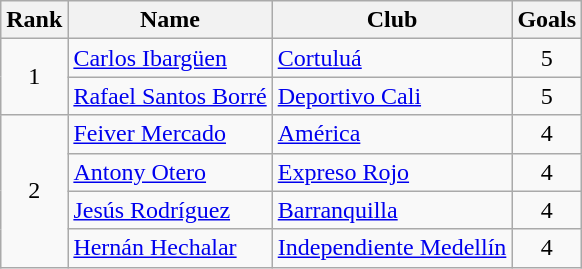<table class="wikitable" border="1">
<tr>
<th>Rank</th>
<th>Name</th>
<th>Club</th>
<th>Goals</th>
</tr>
<tr>
<td rowspan=2 align=center>1</td>
<td> <a href='#'>Carlos Ibargüen</a></td>
<td><a href='#'>Cortuluá</a></td>
<td align=center>5</td>
</tr>
<tr>
<td> <a href='#'>Rafael Santos Borré</a></td>
<td><a href='#'>Deportivo Cali</a></td>
<td align=center>5</td>
</tr>
<tr>
<td rowspan=4 align=center>2</td>
<td> <a href='#'>Feiver Mercado</a></td>
<td><a href='#'>América</a></td>
<td align=center>4</td>
</tr>
<tr>
<td> <a href='#'>Antony Otero</a></td>
<td><a href='#'>Expreso Rojo</a></td>
<td align=center>4</td>
</tr>
<tr>
<td> <a href='#'>Jesús Rodríguez</a></td>
<td><a href='#'>Barranquilla</a></td>
<td align=center>4</td>
</tr>
<tr>
<td> <a href='#'>Hernán Hechalar</a></td>
<td><a href='#'>Independiente Medellín</a></td>
<td align=center>4</td>
</tr>
</table>
